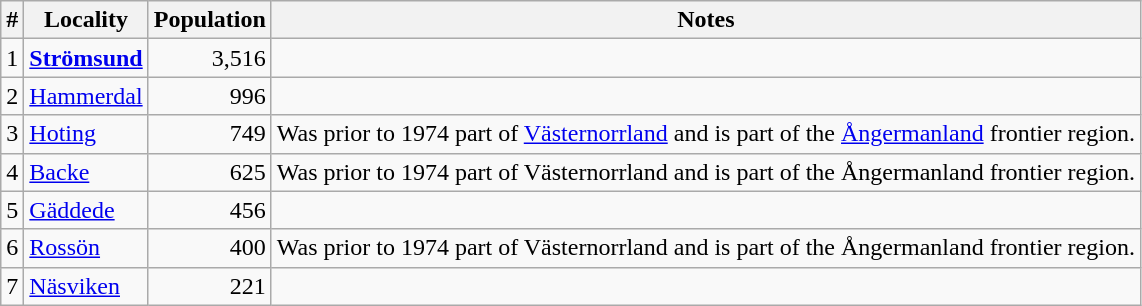<table class="wikitable">
<tr>
<th>#</th>
<th>Locality</th>
<th>Population</th>
<th>Notes</th>
</tr>
<tr>
<td>1</td>
<td><strong><a href='#'>Strömsund</a></strong></td>
<td align="right">3,516</td>
<td></td>
</tr>
<tr>
<td>2</td>
<td><a href='#'>Hammerdal</a></td>
<td align="right">996</td>
<td></td>
</tr>
<tr>
<td>3</td>
<td><a href='#'>Hoting</a></td>
<td align="right">749</td>
<td>Was prior to 1974 part of <a href='#'>Västernorrland</a> and is part of the <a href='#'>Ångermanland</a> frontier region.</td>
</tr>
<tr>
<td>4</td>
<td><a href='#'>Backe</a></td>
<td align="right">625</td>
<td>Was prior to 1974 part of Västernorrland and is part of the Ångermanland frontier region.</td>
</tr>
<tr>
<td>5</td>
<td><a href='#'>Gäddede</a></td>
<td align="right">456</td>
<td></td>
</tr>
<tr>
<td>6</td>
<td><a href='#'>Rossön</a></td>
<td align="right">400</td>
<td>Was prior to 1974 part of Västernorrland and is part of the Ångermanland frontier region.</td>
</tr>
<tr>
<td>7</td>
<td><a href='#'>Näsviken</a></td>
<td align="right">221</td>
<td></td>
</tr>
</table>
